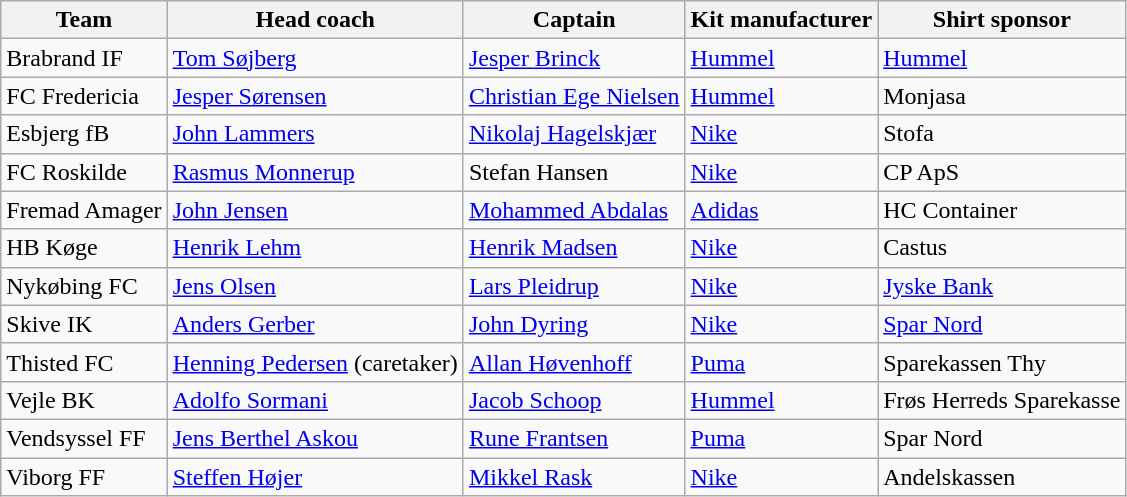<table class="wikitable sortable" style="text-align: left;">
<tr>
<th>Team</th>
<th>Head coach</th>
<th>Captain</th>
<th>Kit manufacturer</th>
<th>Shirt sponsor</th>
</tr>
<tr>
<td>Brabrand IF</td>
<td> <a href='#'>Tom Søjberg</a></td>
<td> <a href='#'>Jesper Brinck</a></td>
<td><a href='#'>Hummel</a></td>
<td><a href='#'>Hummel</a></td>
</tr>
<tr>
<td>FC Fredericia</td>
<td> <a href='#'>Jesper Sørensen</a></td>
<td> <a href='#'>Christian Ege Nielsen</a></td>
<td><a href='#'>Hummel</a></td>
<td>Monjasa</td>
</tr>
<tr>
<td>Esbjerg fB</td>
<td> <a href='#'>John Lammers</a></td>
<td> <a href='#'>Nikolaj Hagelskjær</a></td>
<td><a href='#'>Nike</a></td>
<td>Stofa</td>
</tr>
<tr>
<td>FC Roskilde</td>
<td> <a href='#'>Rasmus Monnerup</a></td>
<td> Stefan Hansen</td>
<td><a href='#'>Nike</a></td>
<td>CP ApS</td>
</tr>
<tr>
<td>Fremad Amager</td>
<td> <a href='#'>John Jensen</a></td>
<td> <a href='#'>Mohammed Abdalas</a></td>
<td><a href='#'>Adidas</a></td>
<td>HC Container</td>
</tr>
<tr>
<td>HB Køge</td>
<td> <a href='#'>Henrik Lehm</a></td>
<td> <a href='#'>Henrik Madsen</a></td>
<td><a href='#'>Nike</a></td>
<td>Castus</td>
</tr>
<tr>
<td>Nykøbing FC</td>
<td> <a href='#'>Jens Olsen</a></td>
<td> <a href='#'>Lars Pleidrup</a></td>
<td><a href='#'>Nike</a></td>
<td><a href='#'>Jyske Bank</a></td>
</tr>
<tr>
<td>Skive IK</td>
<td> <a href='#'>Anders Gerber</a></td>
<td> <a href='#'>John Dyring</a></td>
<td><a href='#'>Nike</a></td>
<td><a href='#'>Spar Nord</a></td>
</tr>
<tr>
<td>Thisted FC</td>
<td> <a href='#'>Henning Pedersen</a> (caretaker)</td>
<td> <a href='#'>Allan Høvenhoff</a></td>
<td><a href='#'>Puma</a></td>
<td>Sparekassen Thy</td>
</tr>
<tr>
<td>Vejle BK</td>
<td> <a href='#'>Adolfo Sormani</a></td>
<td> <a href='#'>Jacob Schoop</a></td>
<td><a href='#'>Hummel</a></td>
<td>Frøs Herreds Sparekasse</td>
</tr>
<tr>
<td>Vendsyssel FF</td>
<td> <a href='#'>Jens Berthel Askou</a></td>
<td> <a href='#'>Rune Frantsen</a></td>
<td><a href='#'>Puma</a></td>
<td>Spar Nord</td>
</tr>
<tr>
<td>Viborg FF</td>
<td> <a href='#'>Steffen Højer</a></td>
<td> <a href='#'>Mikkel Rask</a></td>
<td><a href='#'>Nike</a></td>
<td>Andelskassen</td>
</tr>
</table>
